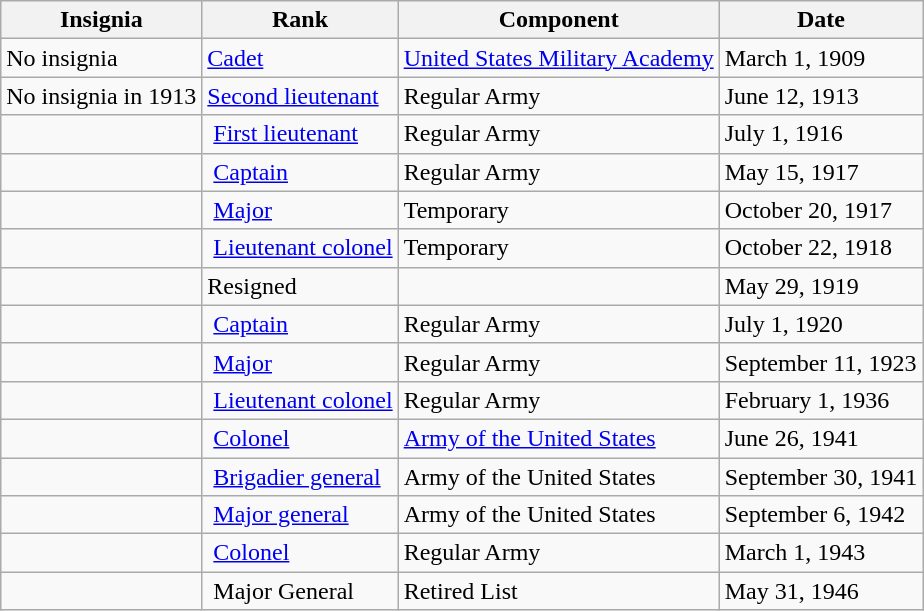<table class="wikitable">
<tr>
<th>Insignia</th>
<th>Rank</th>
<th>Component</th>
<th>Date</th>
</tr>
<tr>
<td> No insignia</td>
<td><a href='#'>Cadet</a></td>
<td><a href='#'>United States Military Academy</a></td>
<td>March 1, 1909</td>
</tr>
<tr>
<td> No insignia in 1913</td>
<td><a href='#'>Second lieutenant</a></td>
<td>Regular Army</td>
<td>June 12, 1913</td>
</tr>
<tr>
<td></td>
<td> <a href='#'>First lieutenant</a></td>
<td>Regular Army</td>
<td>July 1, 1916</td>
</tr>
<tr>
<td></td>
<td> <a href='#'>Captain</a></td>
<td>Regular Army</td>
<td>May 15, 1917</td>
</tr>
<tr>
<td></td>
<td> <a href='#'>Major</a></td>
<td>Temporary</td>
<td>October 20, 1917</td>
</tr>
<tr>
<td></td>
<td> <a href='#'>Lieutenant colonel</a></td>
<td>Temporary</td>
<td>October 22, 1918</td>
</tr>
<tr>
<td></td>
<td>Resigned</td>
<td></td>
<td>May 29, 1919</td>
</tr>
<tr>
<td></td>
<td> <a href='#'>Captain</a></td>
<td>Regular Army</td>
<td>July 1, 1920</td>
</tr>
<tr>
<td></td>
<td> <a href='#'>Major</a></td>
<td>Regular Army</td>
<td>September 11, 1923</td>
</tr>
<tr>
<td></td>
<td> <a href='#'>Lieutenant colonel</a></td>
<td>Regular Army</td>
<td>February 1, 1936</td>
</tr>
<tr>
<td></td>
<td> <a href='#'>Colonel</a></td>
<td><a href='#'>Army of the United States</a></td>
<td>June 26, 1941</td>
</tr>
<tr>
<td></td>
<td> <a href='#'>Brigadier general</a></td>
<td>Army of the United States</td>
<td>September 30, 1941</td>
</tr>
<tr>
<td></td>
<td> <a href='#'>Major general</a></td>
<td>Army of the United States</td>
<td>September 6, 1942</td>
</tr>
<tr>
<td></td>
<td> <a href='#'>Colonel</a></td>
<td>Regular Army</td>
<td>March 1, 1943</td>
</tr>
<tr>
<td></td>
<td> Major General</td>
<td>Retired List</td>
<td>May 31, 1946</td>
</tr>
</table>
